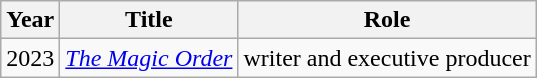<table class="wikitable">
<tr>
<th>Year</th>
<th>Title</th>
<th>Role</th>
</tr>
<tr>
<td>2023</td>
<td><em><a href='#'>The Magic Order</a></em></td>
<td>writer and executive producer</td>
</tr>
</table>
